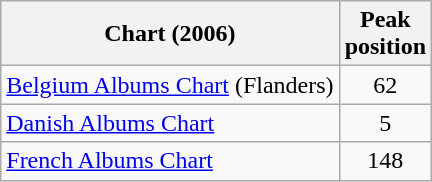<table class="wikitable sortable">
<tr>
<th>Chart (2006)</th>
<th>Peak<br>position</th>
</tr>
<tr>
<td><a href='#'>Belgium Albums Chart</a> (Flanders)</td>
<td align="center">62</td>
</tr>
<tr>
<td><a href='#'>Danish Albums Chart</a></td>
<td align="center">5</td>
</tr>
<tr>
<td><a href='#'>French Albums Chart</a></td>
<td align="center">148</td>
</tr>
</table>
